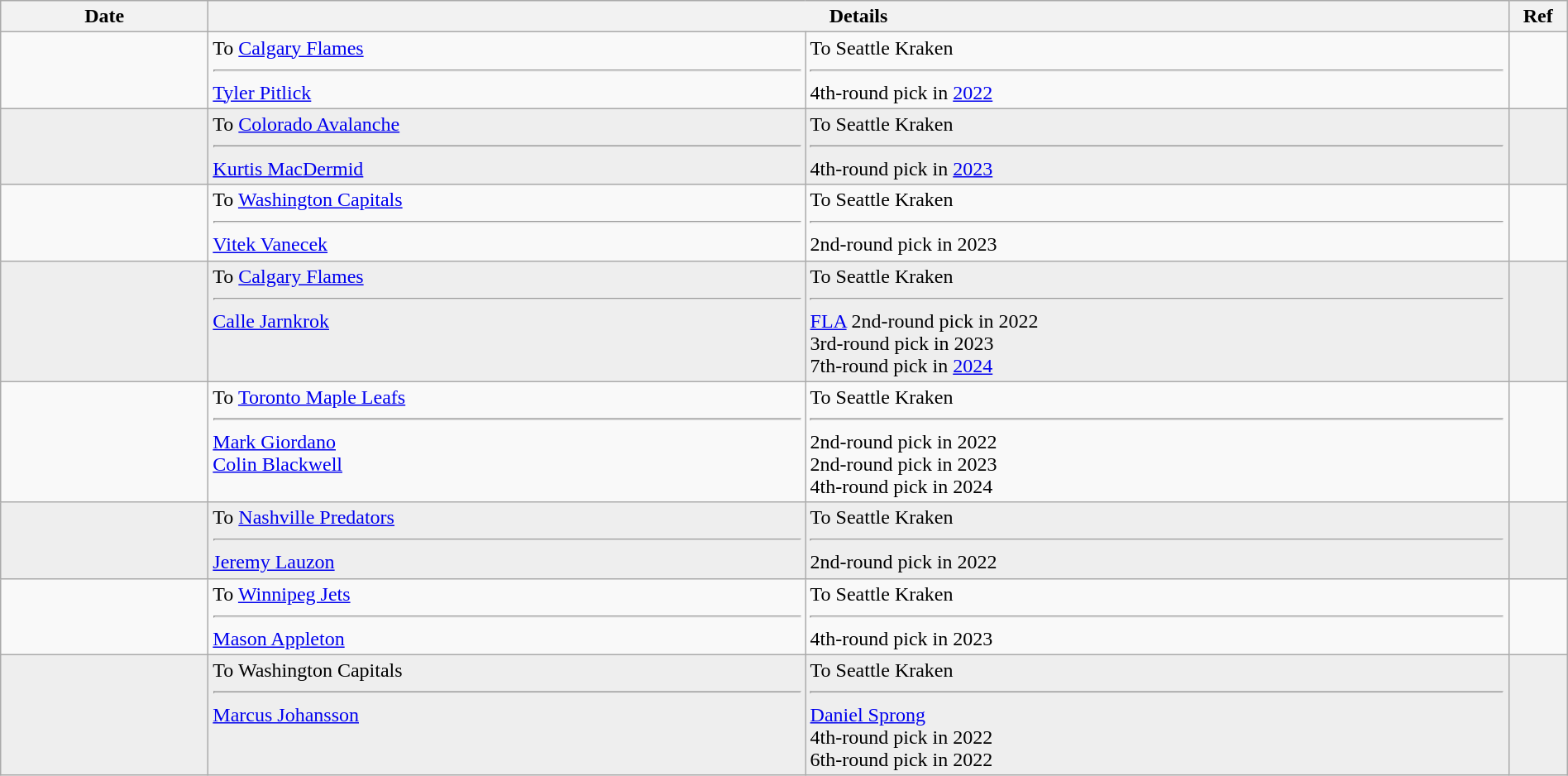<table class="wikitable" width=100%>
<tr>
<th style="width: 10em;">Date</th>
<th colspan=2>Details</th>
<th style="width: 2.5em;">Ref</th>
</tr>
<tr>
<td></td>
<td valign="top">To <a href='#'>Calgary Flames</a><hr><a href='#'>Tyler Pitlick</a></td>
<td valign="top">To Seattle Kraken<hr>4th-round pick in <a href='#'>2022</a></td>
<td></td>
</tr>
<tr style="background:#eee;">
<td></td>
<td valign="top">To <a href='#'>Colorado Avalanche</a><hr><a href='#'>Kurtis MacDermid</a></td>
<td valign="top">To Seattle Kraken<hr>4th-round pick in <a href='#'>2023</a></td>
<td></td>
</tr>
<tr>
<td></td>
<td valign="top">To <a href='#'>Washington Capitals</a><hr><a href='#'>Vitek Vanecek</a></td>
<td valign="top">To Seattle Kraken<hr>2nd-round pick in 2023</td>
<td></td>
</tr>
<tr style="background:#eee;">
<td></td>
<td valign="top">To <a href='#'>Calgary Flames</a><hr><a href='#'>Calle Jarnkrok</a></td>
<td valign="top">To Seattle Kraken<hr><a href='#'>FLA</a> 2nd-round pick in 2022<br>3rd-round pick in 2023<br>7th-round pick in <a href='#'>2024</a></td>
<td></td>
</tr>
<tr>
<td></td>
<td valign="top">To <a href='#'>Toronto Maple Leafs</a><hr><a href='#'>Mark Giordano</a><br><a href='#'>Colin Blackwell</a></td>
<td valign="top">To Seattle Kraken<hr>2nd-round pick in 2022<br>2nd-round pick in 2023<br>4th-round pick in 2024</td>
<td></td>
</tr>
<tr bgcolor="eeeeee">
<td></td>
<td valign="top">To <a href='#'>Nashville Predators</a><hr><a href='#'>Jeremy Lauzon</a></td>
<td valign="top">To Seattle Kraken<hr>2nd-round pick in 2022</td>
<td></td>
</tr>
<tr>
<td></td>
<td valign="top">To <a href='#'>Winnipeg Jets</a><hr><a href='#'>Mason Appleton</a></td>
<td valign="top">To Seattle Kraken<hr>4th-round pick in 2023</td>
<td></td>
</tr>
<tr bgcolor="eeeeee">
<td></td>
<td valign="top">To Washington Capitals<hr><a href='#'>Marcus Johansson</a></td>
<td valign="top">To Seattle Kraken<hr><a href='#'>Daniel Sprong</a><br>4th-round pick in 2022<br>6th-round pick in 2022</td>
<td></td>
</tr>
</table>
